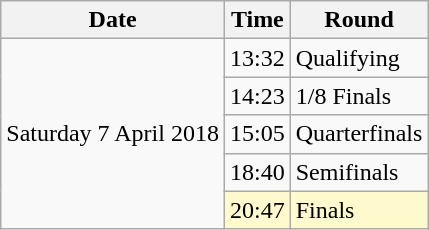<table class="wikitable">
<tr>
<th>Date</th>
<th>Time</th>
<th>Round</th>
</tr>
<tr>
<td rowspan=5>Saturday 7 April 2018</td>
<td>13:32</td>
<td>Qualifying</td>
</tr>
<tr>
<td>14:23</td>
<td>1/8 Finals</td>
</tr>
<tr>
<td>15:05</td>
<td>Quarterfinals</td>
</tr>
<tr>
<td>18:40</td>
<td>Semifinals</td>
</tr>
<tr>
<td style=background:lemonchiffon>20:47</td>
<td style=background:lemonchiffon>Finals</td>
</tr>
</table>
